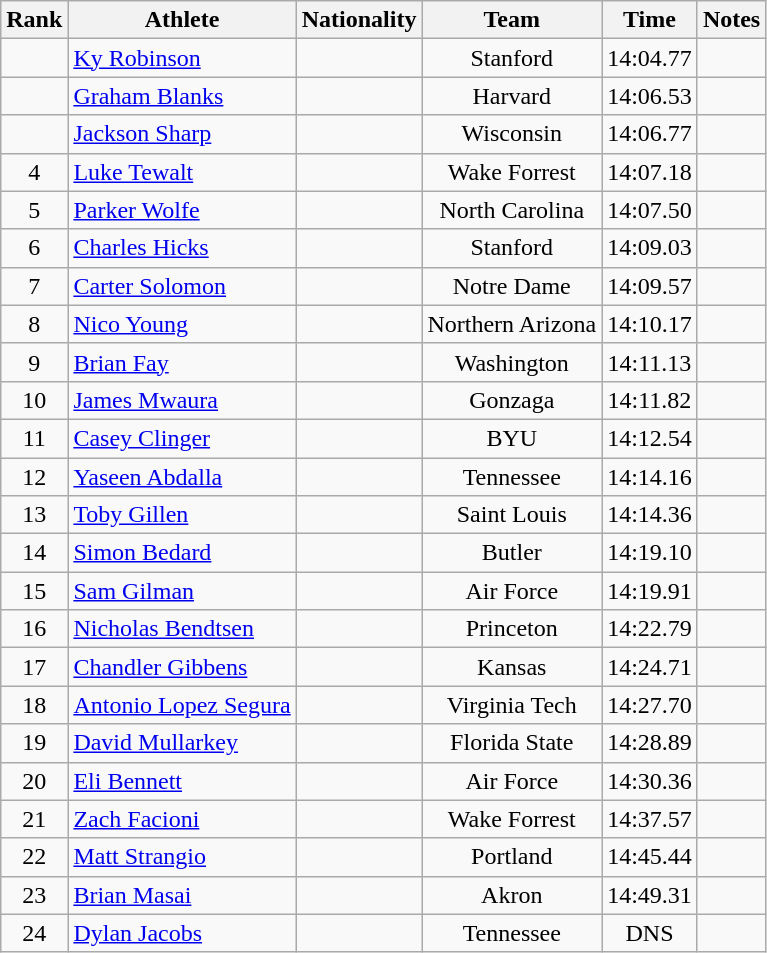<table class="wikitable sortable" style="text-align:center">
<tr>
<th>Rank</th>
<th>Athlete</th>
<th>Nationality</th>
<th>Team</th>
<th>Time</th>
<th>Notes</th>
</tr>
<tr>
<td></td>
<td align=left><a href='#'>Ky Robinson</a></td>
<td align=left></td>
<td>Stanford</td>
<td>14:04.77</td>
<td></td>
</tr>
<tr>
<td></td>
<td align=left><a href='#'>Graham Blanks</a></td>
<td align=left></td>
<td>Harvard</td>
<td>14:06.53</td>
<td></td>
</tr>
<tr>
<td></td>
<td align=left><a href='#'>Jackson Sharp</a></td>
<td align=left></td>
<td>Wisconsin</td>
<td>14:06.77</td>
<td></td>
</tr>
<tr>
<td>4</td>
<td align=left><a href='#'>Luke Tewalt</a></td>
<td align=left></td>
<td>Wake Forrest</td>
<td>14:07.18</td>
<td></td>
</tr>
<tr>
<td>5</td>
<td align=left><a href='#'>Parker Wolfe</a></td>
<td align=left></td>
<td>North Carolina</td>
<td>14:07.50</td>
<td></td>
</tr>
<tr>
<td>6</td>
<td align=left><a href='#'>Charles Hicks</a></td>
<td align=left></td>
<td>Stanford</td>
<td>14:09.03</td>
<td></td>
</tr>
<tr>
<td>7</td>
<td align=left><a href='#'>Carter Solomon</a></td>
<td align=left></td>
<td>Notre Dame</td>
<td>14:09.57</td>
<td></td>
</tr>
<tr>
<td>8</td>
<td align=left><a href='#'>Nico Young</a></td>
<td align=left></td>
<td>Northern Arizona</td>
<td>14:10.17</td>
<td></td>
</tr>
<tr>
<td>9</td>
<td align=left><a href='#'>Brian Fay</a></td>
<td align=left></td>
<td>Washington</td>
<td>14:11.13</td>
<td></td>
</tr>
<tr>
<td>10</td>
<td align=left><a href='#'>James Mwaura</a></td>
<td align=left></td>
<td>Gonzaga</td>
<td>14:11.82</td>
<td></td>
</tr>
<tr>
<td>11</td>
<td align=left><a href='#'>Casey Clinger</a></td>
<td align=left></td>
<td>BYU</td>
<td>14:12.54</td>
<td></td>
</tr>
<tr>
<td>12</td>
<td align=left><a href='#'>Yaseen Abdalla</a></td>
<td align=left></td>
<td>Tennessee</td>
<td>14:14.16</td>
<td></td>
</tr>
<tr>
<td>13</td>
<td align=left><a href='#'>Toby Gillen</a></td>
<td align=left></td>
<td>Saint Louis</td>
<td>14:14.36</td>
<td></td>
</tr>
<tr>
<td>14</td>
<td align=left><a href='#'>Simon Bedard</a></td>
<td align=left></td>
<td>Butler</td>
<td>14:19.10</td>
<td></td>
</tr>
<tr>
<td>15</td>
<td align=left><a href='#'>Sam Gilman</a></td>
<td align=left></td>
<td>Air Force</td>
<td>14:19.91</td>
<td></td>
</tr>
<tr>
<td>16</td>
<td align=left><a href='#'>Nicholas Bendtsen</a></td>
<td align=left></td>
<td>Princeton</td>
<td>14:22.79</td>
<td></td>
</tr>
<tr>
<td>17</td>
<td align=left><a href='#'>Chandler Gibbens</a></td>
<td align=left></td>
<td>Kansas</td>
<td>14:24.71</td>
<td></td>
</tr>
<tr>
<td>18</td>
<td align=left><a href='#'>Antonio Lopez Segura</a></td>
<td align=left></td>
<td>Virginia Tech</td>
<td>14:27.70</td>
<td></td>
</tr>
<tr>
<td>19</td>
<td align=left><a href='#'>David Mullarkey</a></td>
<td align=left></td>
<td>Florida State</td>
<td>14:28.89</td>
<td></td>
</tr>
<tr>
<td>20</td>
<td align=left><a href='#'>Eli Bennett</a></td>
<td align=left></td>
<td>Air Force</td>
<td>14:30.36</td>
<td></td>
</tr>
<tr>
<td>21</td>
<td align=left><a href='#'>Zach Facioni</a></td>
<td align=left></td>
<td>Wake Forrest</td>
<td>14:37.57</td>
<td></td>
</tr>
<tr>
<td>22</td>
<td align=left><a href='#'>Matt Strangio</a></td>
<td align=left></td>
<td>Portland</td>
<td>14:45.44</td>
<td></td>
</tr>
<tr>
<td>23</td>
<td align=left><a href='#'>Brian Masai</a></td>
<td align=left></td>
<td>Akron</td>
<td>14:49.31</td>
<td></td>
</tr>
<tr>
<td>24</td>
<td align=left><a href='#'>Dylan Jacobs</a></td>
<td align=left></td>
<td>Tennessee</td>
<td>DNS</td>
<td></td>
</tr>
</table>
